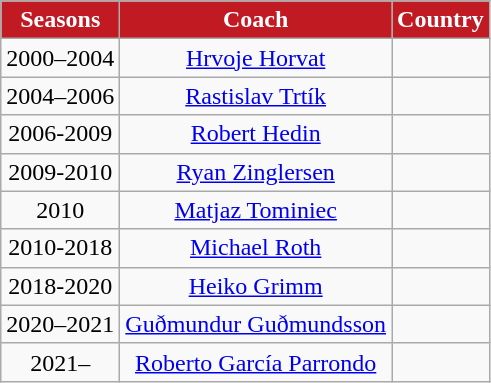<table class="wikitable" style="text-align: center;">
<tr>
<th style="color:white; background:#C11A23">Seasons</th>
<th style="color:white; background:#C11A23">Coach</th>
<th style="color:white; background:#C11A23">Country</th>
</tr>
<tr>
<td style="text-align: center">2000–2004</td>
<td style="text-align: center"><a href='#'>Hrvoje Horvat</a></td>
<td style="text-align: center"></td>
</tr>
<tr>
<td style="text-align: center">2004–2006</td>
<td style="text-align: center"><a href='#'>Rastislav Trtík</a></td>
<td style="text-align: center"></td>
</tr>
<tr>
<td style="text-align: center">2006-2009</td>
<td style="text-align: center"><a href='#'>Robert Hedin</a></td>
<td style="text-align: center"></td>
</tr>
<tr>
<td style="text-align: center">2009-2010</td>
<td style="text-align: center"><a href='#'>Ryan Zinglersen</a></td>
<td style="text-align: center"></td>
</tr>
<tr>
<td style="text-align: center">2010</td>
<td style="text-align: center"><a href='#'>Matjaz Tominiec</a></td>
<td style="text-align: center"></td>
</tr>
<tr>
<td style="text-align: center">2010-2018</td>
<td style="text-align: center"><a href='#'>Michael Roth</a></td>
<td style="text-align: center"></td>
</tr>
<tr>
<td style="text-align: center">2018-2020</td>
<td style="text-align: center"><a href='#'>Heiko Grimm</a></td>
<td style="text-align: center"></td>
</tr>
<tr>
<td style="text-align: center">2020–2021</td>
<td style="text-align: center"><a href='#'>Guðmundur Guðmundsson</a></td>
<td style="text-align: center"></td>
</tr>
<tr>
<td style="text-align: center">2021–</td>
<td style="text-align: center"><a href='#'>Roberto García Parrondo</a></td>
<td style="text-align: center"></td>
</tr>
</table>
